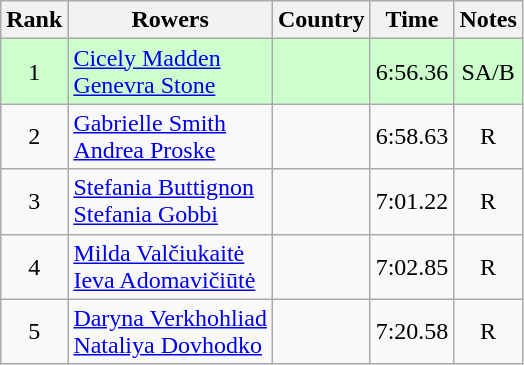<table class="wikitable" style="text-align:center">
<tr>
<th>Rank</th>
<th>Rowers</th>
<th>Country</th>
<th>Time</th>
<th>Notes</th>
</tr>
<tr bgcolor=ccffcc>
<td>1</td>
<td align="left"><a href='#'>Cicely Madden</a><br><a href='#'>Genevra Stone</a></td>
<td align="left"></td>
<td>6:56.36</td>
<td>SA/B</td>
</tr>
<tr>
<td>2</td>
<td align="left"><a href='#'>Gabrielle Smith</a><br><a href='#'>Andrea Proske</a></td>
<td align="left"></td>
<td>6:58.63</td>
<td>R</td>
</tr>
<tr>
<td>3</td>
<td align="left"><a href='#'>Stefania Buttignon</a><br><a href='#'>Stefania Gobbi</a></td>
<td align="left"></td>
<td>7:01.22</td>
<td>R</td>
</tr>
<tr>
<td>4</td>
<td align="left"><a href='#'>Milda Valčiukaitė</a><br><a href='#'>Ieva Adomavičiūtė</a></td>
<td align="left"></td>
<td>7:02.85</td>
<td>R</td>
</tr>
<tr>
<td>5</td>
<td align="left"><a href='#'>Daryna Verkhohliad</a><br><a href='#'>Nataliya Dovhodko</a></td>
<td align="left"></td>
<td>7:20.58</td>
<td>R</td>
</tr>
</table>
